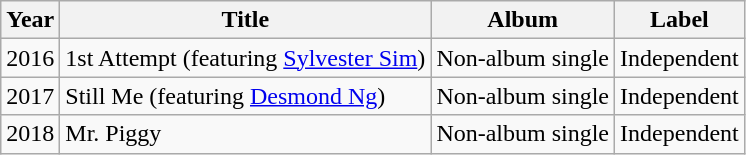<table class="wikitable sortable">
<tr>
<th>Year</th>
<th>Title</th>
<th>Album</th>
<th>Label</th>
</tr>
<tr>
<td>2016</td>
<td>1st Attempt (featuring <a href='#'>Sylvester Sim</a>)</td>
<td>Non-album single</td>
<td>Independent</td>
</tr>
<tr>
<td>2017</td>
<td>Still Me (featuring <a href='#'>Desmond Ng</a>)</td>
<td>Non-album single</td>
<td>Independent</td>
</tr>
<tr>
<td>2018</td>
<td>Mr. Piggy</td>
<td>Non-album single</td>
<td>Independent</td>
</tr>
</table>
